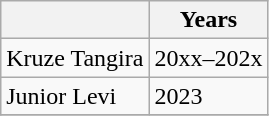<table class="wikitable collapsible">
<tr>
<th></th>
<th>Years</th>
</tr>
<tr>
<td>Kruze Tangira</td>
<td>20xx–202x</td>
</tr>
<tr>
<td>Junior Levi</td>
<td>2023</td>
</tr>
<tr>
</tr>
</table>
